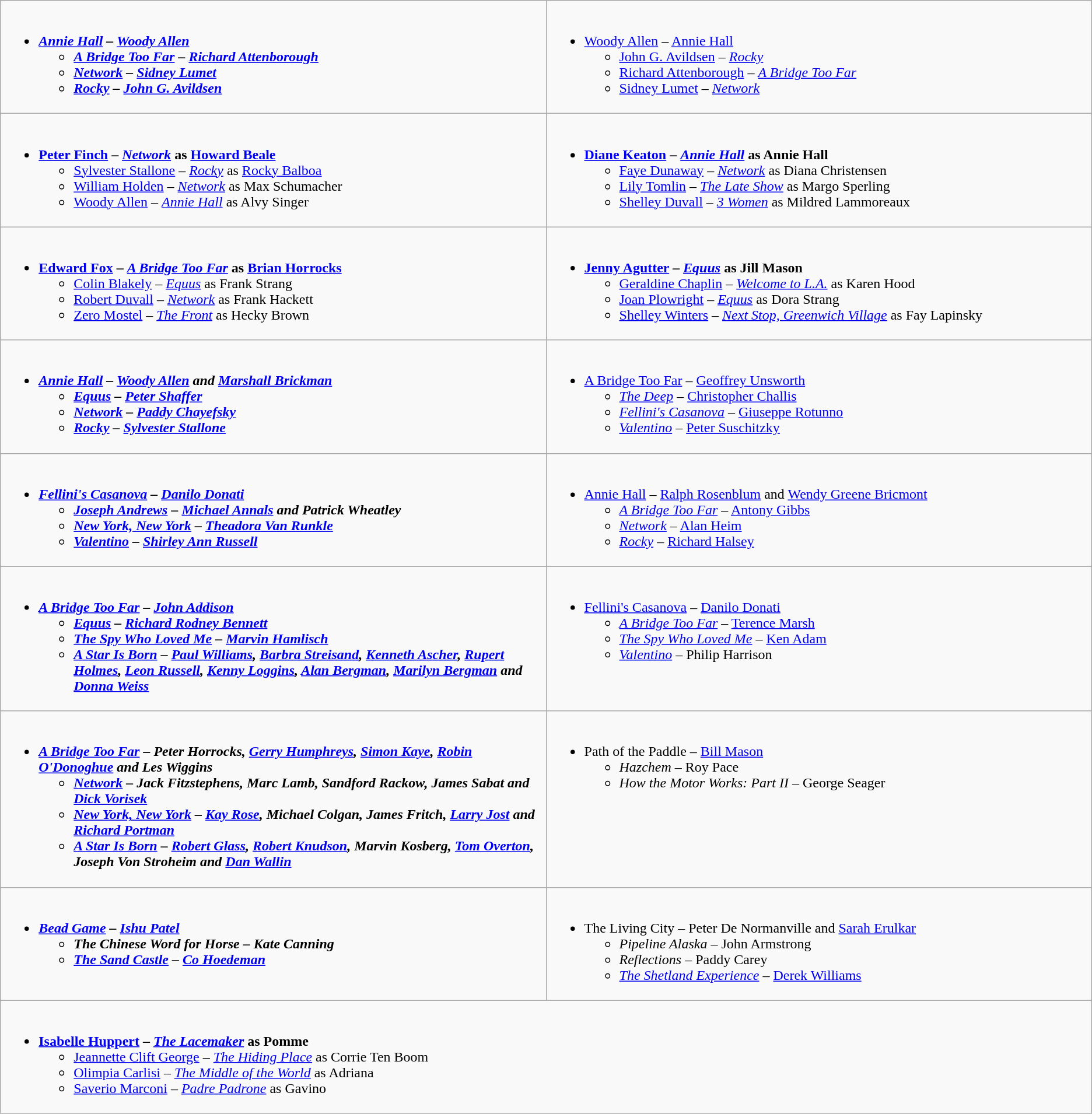<table class=wikitable>
<tr>
<td valign="top" width="50%"><br><ul><li><strong><em><a href='#'>Annie Hall</a><em> – <a href='#'>Woody Allen</a><strong><ul><li></em><a href='#'>A Bridge Too Far</a><em> – <a href='#'>Richard Attenborough</a></li><li></em><a href='#'>Network</a><em> – <a href='#'>Sidney Lumet</a></li><li></em><a href='#'>Rocky</a><em> – <a href='#'>John G. Avildsen</a></li></ul></li></ul></td>
<td valign="top" width="50%"><br><ul><li></strong><a href='#'>Woody Allen</a> – </em><a href='#'>Annie Hall</a></em></strong><ul><li><a href='#'>John G. Avildsen</a> – <em><a href='#'>Rocky</a></em></li><li><a href='#'>Richard Attenborough</a> – <em><a href='#'>A Bridge Too Far</a></em></li><li><a href='#'>Sidney Lumet</a> – <em><a href='#'>Network</a></em></li></ul></li></ul></td>
</tr>
<tr>
<td valign="top" width="50%"><br><ul><li><strong><a href='#'>Peter Finch</a> – <em><a href='#'>Network</a></em> as <a href='#'>Howard Beale</a></strong><ul><li><a href='#'>Sylvester Stallone</a> – <em><a href='#'>Rocky</a></em> as <a href='#'>Rocky Balboa</a></li><li><a href='#'>William Holden</a> – <em><a href='#'>Network</a></em> as Max Schumacher</li><li><a href='#'>Woody Allen</a> – <em><a href='#'>Annie Hall</a></em> as Alvy Singer</li></ul></li></ul></td>
<td valign="top" width="50%"><br><ul><li><strong><a href='#'>Diane Keaton</a> – <em><a href='#'>Annie Hall</a></em> as Annie Hall</strong><ul><li><a href='#'>Faye Dunaway</a> – <em><a href='#'>Network</a></em> as Diana Christensen</li><li><a href='#'>Lily Tomlin</a> – <em><a href='#'>The Late Show</a></em> as Margo Sperling</li><li><a href='#'>Shelley Duvall</a> – <em><a href='#'>3 Women</a></em> as Mildred Lammoreaux</li></ul></li></ul></td>
</tr>
<tr>
<td valign="top" width="50%"><br><ul><li><strong><a href='#'>Edward Fox</a> – <em><a href='#'>A Bridge Too Far</a></em> as <a href='#'>Brian Horrocks</a></strong><ul><li><a href='#'>Colin Blakely</a> – <em><a href='#'>Equus</a></em> as Frank Strang</li><li><a href='#'>Robert Duvall</a> – <em><a href='#'>Network</a></em> as Frank Hackett</li><li><a href='#'>Zero Mostel</a> – <em><a href='#'>The Front</a></em> as Hecky Brown</li></ul></li></ul></td>
<td valign="top" width="50%"><br><ul><li><strong><a href='#'>Jenny Agutter</a> – <em><a href='#'>Equus</a></em> as Jill Mason</strong><ul><li><a href='#'>Geraldine Chaplin</a> – <em><a href='#'>Welcome to L.A.</a></em> as Karen Hood</li><li><a href='#'>Joan Plowright</a> – <em><a href='#'>Equus</a></em> as Dora Strang</li><li><a href='#'>Shelley Winters</a> – <em><a href='#'>Next Stop, Greenwich Village</a></em> as Fay Lapinsky</li></ul></li></ul></td>
</tr>
<tr>
<td valign="top" width="50%"><br><ul><li><strong><em><a href='#'>Annie Hall</a><em> – <a href='#'>Woody Allen</a> and <a href='#'>Marshall Brickman</a><strong><ul><li></em><a href='#'>Equus</a><em> – <a href='#'>Peter Shaffer</a></li><li></em><a href='#'>Network</a><em> – <a href='#'>Paddy Chayefsky</a></li><li></em><a href='#'>Rocky</a><em> – <a href='#'>Sylvester Stallone</a></li></ul></li></ul></td>
<td valign="top" width="50%"><br><ul><li></em></strong><a href='#'>A Bridge Too Far</a></em> – <a href='#'>Geoffrey Unsworth</a></strong><ul><li><em><a href='#'>The Deep</a></em> – <a href='#'>Christopher Challis</a></li><li><em><a href='#'>Fellini's Casanova</a></em> – <a href='#'>Giuseppe Rotunno</a></li><li><em><a href='#'>Valentino</a></em> – <a href='#'>Peter Suschitzky</a></li></ul></li></ul></td>
</tr>
<tr>
<td valign="top" width="50%"><br><ul><li><strong><em><a href='#'>Fellini's Casanova</a><em> – <a href='#'>Danilo Donati</a><strong><ul><li></em><a href='#'>Joseph Andrews</a><em> – <a href='#'>Michael Annals</a> and Patrick Wheatley</li><li></em><a href='#'>New York, New York</a><em> – <a href='#'>Theadora Van Runkle</a></li><li></em><a href='#'>Valentino</a><em> – <a href='#'>Shirley Ann Russell</a></li></ul></li></ul></td>
<td valign="top" width="50%"><br><ul><li></em></strong><a href='#'>Annie Hall</a></em> – <a href='#'>Ralph Rosenblum</a> and <a href='#'>Wendy Greene Bricmont</a></strong><ul><li><em><a href='#'>A Bridge Too Far</a></em> – <a href='#'>Antony Gibbs</a></li><li><em><a href='#'>Network</a></em> – <a href='#'>Alan Heim</a></li><li><em><a href='#'>Rocky</a></em> – <a href='#'>Richard Halsey</a></li></ul></li></ul></td>
</tr>
<tr>
<td valign="top" width="50%"><br><ul><li><strong><em><a href='#'>A Bridge Too Far</a><em> – <a href='#'>John Addison</a><strong><ul><li></em><a href='#'>Equus</a><em> – <a href='#'>Richard Rodney Bennett</a></li><li></em><a href='#'>The Spy Who Loved Me</a><em> – <a href='#'>Marvin Hamlisch</a></li><li></em><a href='#'>A Star Is Born</a><em> – <a href='#'>Paul Williams</a>, <a href='#'>Barbra Streisand</a>, <a href='#'>Kenneth Ascher</a>, <a href='#'>Rupert Holmes</a>, <a href='#'>Leon Russell</a>, <a href='#'>Kenny Loggins</a>, <a href='#'>Alan Bergman</a>, <a href='#'>Marilyn Bergman</a> and <a href='#'>Donna Weiss</a></li></ul></li></ul></td>
<td valign="top" width="50%"><br><ul><li></em></strong><a href='#'>Fellini's Casanova</a></em> – <a href='#'>Danilo Donati</a></strong><ul><li><em><a href='#'>A Bridge Too Far</a></em> – <a href='#'>Terence Marsh</a></li><li><em><a href='#'>The Spy Who Loved Me</a></em> – <a href='#'>Ken Adam</a></li><li><em><a href='#'>Valentino</a></em> – Philip Harrison</li></ul></li></ul></td>
</tr>
<tr>
<td valign="top" width="50%"><br><ul><li><strong><em><a href='#'>A Bridge Too Far</a><em> – Peter Horrocks, <a href='#'>Gerry Humphreys</a>, <a href='#'>Simon Kaye</a>, <a href='#'>Robin O'Donoghue</a> and Les Wiggins<strong><ul><li></em><a href='#'>Network</a><em> – Jack Fitzstephens, Marc Lamb, Sandford Rackow, James Sabat and <a href='#'>Dick Vorisek</a></li><li></em><a href='#'>New York, New York</a><em> – <a href='#'>Kay Rose</a>, Michael Colgan, James Fritch, <a href='#'>Larry Jost</a> and <a href='#'>Richard Portman</a></li><li></em><a href='#'>A Star Is Born</a><em> – <a href='#'>Robert Glass</a>, <a href='#'>Robert Knudson</a>, Marvin Kosberg, <a href='#'>Tom Overton</a>, Joseph Von Stroheim and <a href='#'>Dan Wallin</a></li></ul></li></ul></td>
<td valign="top" width="50%"><br><ul><li></em></strong>Path of the Paddle</em> – <a href='#'>Bill Mason</a></strong><ul><li><em>Hazchem</em> – Roy Pace</li><li><em>How the Motor Works: Part II</em> – George Seager</li></ul></li></ul></td>
</tr>
<tr>
<td valign="top" width="50%"><br><ul><li><strong><em><a href='#'>Bead Game</a><em> – <a href='#'>Ishu Patel</a><strong><ul><li></em>The Chinese Word for Horse<em> – Kate Canning</li><li></em><a href='#'>The Sand Castle</a><em> – <a href='#'>Co Hoedeman</a></li></ul></li></ul></td>
<td valign="top" width="50%"><br><ul><li></em></strong>The Living City</em> – Peter De Normanville and <a href='#'>Sarah Erulkar</a></strong><ul><li><em>Pipeline Alaska</em> – John Armstrong</li><li><em>Reflections</em> – Paddy Carey</li><li><em><a href='#'>The Shetland Experience</a></em> – <a href='#'>Derek Williams</a></li></ul></li></ul></td>
</tr>
<tr>
<td valign="top" width="50%" colspan="2"><br><ul><li><strong><a href='#'>Isabelle Huppert</a> – <em><a href='#'>The Lacemaker</a></em> as Pomme</strong><ul><li><a href='#'>Jeannette Clift George</a> – <em><a href='#'>The Hiding Place</a></em> as Corrie Ten Boom</li><li><a href='#'>Olimpia Carlisi</a> – <em><a href='#'>The Middle of the World</a></em> as Adriana</li><li><a href='#'>Saverio Marconi</a> – <em><a href='#'>Padre Padrone</a></em> as Gavino</li></ul></li></ul></td>
</tr>
</table>
